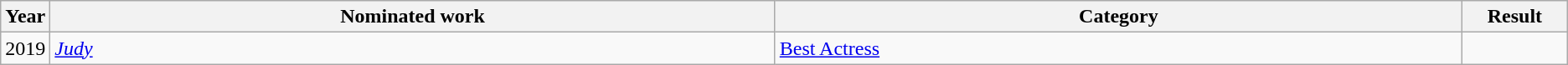<table class="wikitable sortable">
<tr>
<th scope="col" style="width:1em;">Year</th>
<th scope="col" style="width:39em;">Nominated work</th>
<th scope="col" style="width:37em;">Category</th>
<th scope="col" style="width:5em;">Result</th>
</tr>
<tr>
<td>2019</td>
<td><em><a href='#'>Judy</a></em></td>
<td><a href='#'>Best Actress</a></td>
<td></td>
</tr>
</table>
